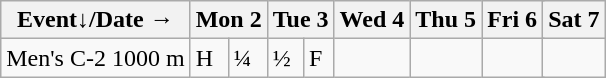<table class="wikitable olympic-schedule canoeing">
<tr>
<th>Event↓/Date →</th>
<th colspan="2">Mon 2</th>
<th colspan="2">Tue 3</th>
<th colspan="2">Wed 4</th>
<th colspan="2">Thu 5</th>
<th colspan="2">Fri 6</th>
<th colspan="2">Sat 7</th>
</tr>
<tr>
<td class="event">Men's C-2 1000 m</td>
<td class="heats">H</td>
<td class="quarterfinals">¼</td>
<td class="semifinals">½</td>
<td class="final">F</td>
<td colspan="2"></td>
<td colspan="2"></td>
<td colspan="2"></td>
<td colspan="2"></td>
</tr>
</table>
